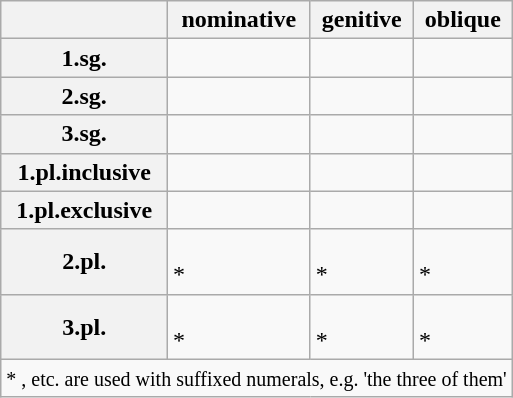<table class="wikitable">
<tr>
<th></th>
<th>nominative</th>
<th>genitive</th>
<th>oblique</th>
</tr>
<tr>
<th>1.sg.</th>
<td></td>
<td></td>
<td></td>
</tr>
<tr>
<th>2.sg.</th>
<td></td>
<td></td>
<td></td>
</tr>
<tr>
<th>3.sg.</th>
<td></td>
<td></td>
<td></td>
</tr>
<tr>
<th>1.pl.inclusive</th>
<td></td>
<td></td>
<td></td>
</tr>
<tr>
<th>1.pl.exclusive</th>
<td></td>
<td></td>
<td></td>
</tr>
<tr>
<th>2.pl.</th>
<td><br>*</td>
<td><br>*</td>
<td><br>*</td>
</tr>
<tr>
<th>3.pl.</th>
<td><br>*</td>
<td><br>*</td>
<td><br>*</td>
</tr>
<tr>
<td colspan="4"><small>* ,  etc. are used with suffixed numerals, e.g.  'the three of them'</small></td>
</tr>
</table>
